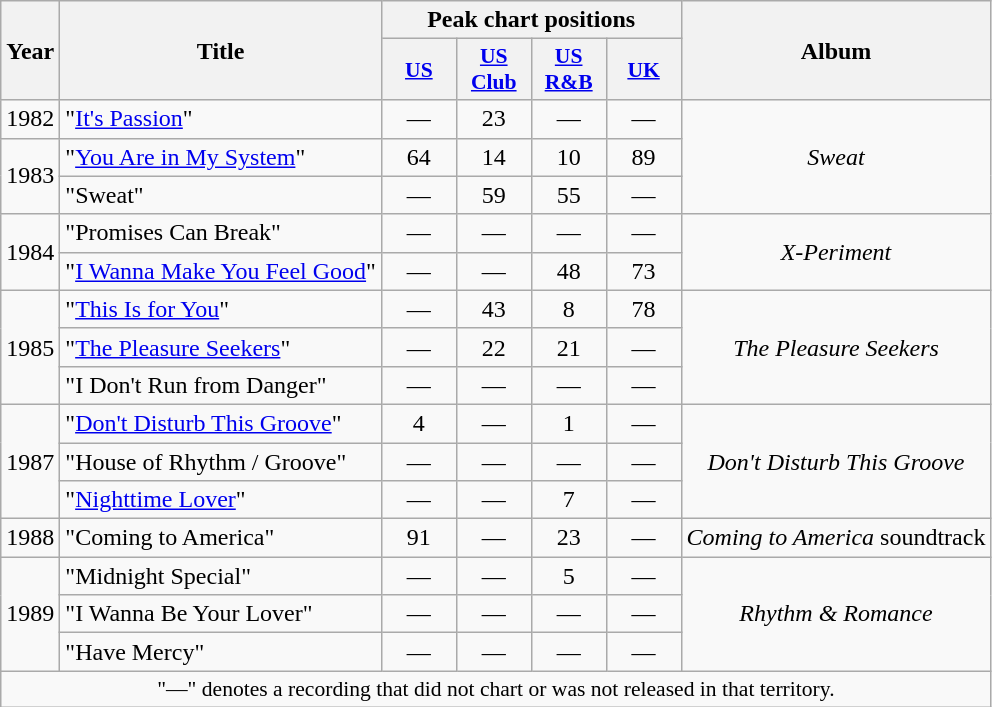<table class="wikitable" style="text-align:center;">
<tr>
<th rowspan="2">Year</th>
<th rowspan="2">Title</th>
<th colspan="4">Peak chart positions</th>
<th rowspan="2">Album</th>
</tr>
<tr>
<th scope="col" style="width:3em;font-size:90%;"><a href='#'>US</a><br></th>
<th scope="col" style="width:3em;font-size:90%;"><a href='#'>US <br>Club</a><br></th>
<th scope="col" style="width:3em;font-size:90%;"><a href='#'>US<br> R&B</a><br></th>
<th scope="col" style="width:3em;font-size:90%;"><a href='#'>UK</a><br></th>
</tr>
<tr align="center">
<td>1982</td>
<td align="left">"<a href='#'>It's Passion</a>"</td>
<td>—</td>
<td>23</td>
<td>—</td>
<td>—</td>
<td rowspan=3><em>Sweat</em></td>
</tr>
<tr align="center">
<td rowspan=2>1983</td>
<td align="left">"<a href='#'>You Are in My System</a>"</td>
<td>64</td>
<td>14</td>
<td>10</td>
<td>89</td>
</tr>
<tr align="center">
<td align="left">"Sweat"</td>
<td>—</td>
<td>59</td>
<td>55</td>
<td>—</td>
</tr>
<tr align="center">
<td rowspan=2>1984</td>
<td align="left">"Promises Can Break"</td>
<td>—</td>
<td>—</td>
<td>—</td>
<td>—</td>
<td rowspan=2><em>X-Periment</em></td>
</tr>
<tr align="center">
<td align="left">"<a href='#'>I Wanna Make You Feel Good</a>"</td>
<td>—</td>
<td>—</td>
<td>48</td>
<td>73</td>
</tr>
<tr align="center">
<td rowspan=3>1985</td>
<td align="left">"<a href='#'>This Is for You</a>"</td>
<td>—</td>
<td>43</td>
<td>8</td>
<td>78</td>
<td rowspan=3><em>The Pleasure Seekers</em></td>
</tr>
<tr align="center">
<td align="left">"<a href='#'>The Pleasure Seekers</a>"</td>
<td>—</td>
<td>22</td>
<td>21</td>
<td>—</td>
</tr>
<tr align="center">
<td align="left">"I Don't Run from Danger"</td>
<td>—</td>
<td>—</td>
<td>—</td>
<td>—</td>
</tr>
<tr align="center">
<td rowspan=3>1987</td>
<td align="left">"<a href='#'>Don't Disturb This Groove</a>"</td>
<td>4</td>
<td>—</td>
<td>1</td>
<td>—</td>
<td rowspan=3><em>Don't Disturb This Groove</em></td>
</tr>
<tr align="center">
<td align="left">"House of Rhythm / Groove"</td>
<td>—</td>
<td>—</td>
<td>—</td>
<td>—</td>
</tr>
<tr align="center">
<td align="left">"<a href='#'>Nighttime Lover</a>"</td>
<td>—</td>
<td>—</td>
<td>7</td>
<td>—</td>
</tr>
<tr align="center">
<td>1988</td>
<td align="left">"Coming to America"</td>
<td>91</td>
<td>—</td>
<td>23</td>
<td>—</td>
<td><em>Coming to America</em> soundtrack</td>
</tr>
<tr align="center">
<td rowspan=3>1989</td>
<td align="left">"Midnight Special"</td>
<td>—</td>
<td>—</td>
<td>5</td>
<td>—</td>
<td rowspan=3><em>Rhythm & Romance</em></td>
</tr>
<tr align="center">
<td align="left">"I Wanna Be Your Lover"</td>
<td>—</td>
<td>—</td>
<td>—</td>
<td>—</td>
</tr>
<tr align="center">
<td align="left">"Have Mercy"</td>
<td>—</td>
<td>—</td>
<td>—</td>
<td>—</td>
</tr>
<tr>
<td colspan="7" align="center" style="font-size:90%">"—" denotes a recording that did not chart or was not released in that territory.</td>
</tr>
</table>
